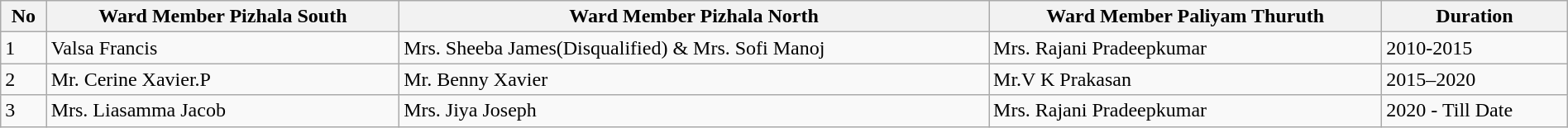<table class="wikitable" style="width: 100%">
<tr>
<th>No</th>
<th>Ward Member Pizhala South</th>
<th>Ward Member Pizhala North</th>
<th>Ward Member Paliyam Thuruth</th>
<th>Duration</th>
</tr>
<tr>
<td>1</td>
<td>Valsa Francis</td>
<td>Mrs. Sheeba James(Disqualified) & Mrs. Sofi Manoj</td>
<td>Mrs. Rajani Pradeepkumar</td>
<td>2010-2015</td>
</tr>
<tr>
<td>2</td>
<td>Mr. Cerine Xavier.P</td>
<td>Mr. Benny Xavier</td>
<td>Mr.V K Prakasan</td>
<td>2015–2020</td>
</tr>
<tr>
<td>3</td>
<td>Mrs. Liasamma Jacob</td>
<td>Mrs. Jiya Joseph</td>
<td>Mrs. Rajani Pradeepkumar</td>
<td>2020 - Till Date</td>
</tr>
</table>
